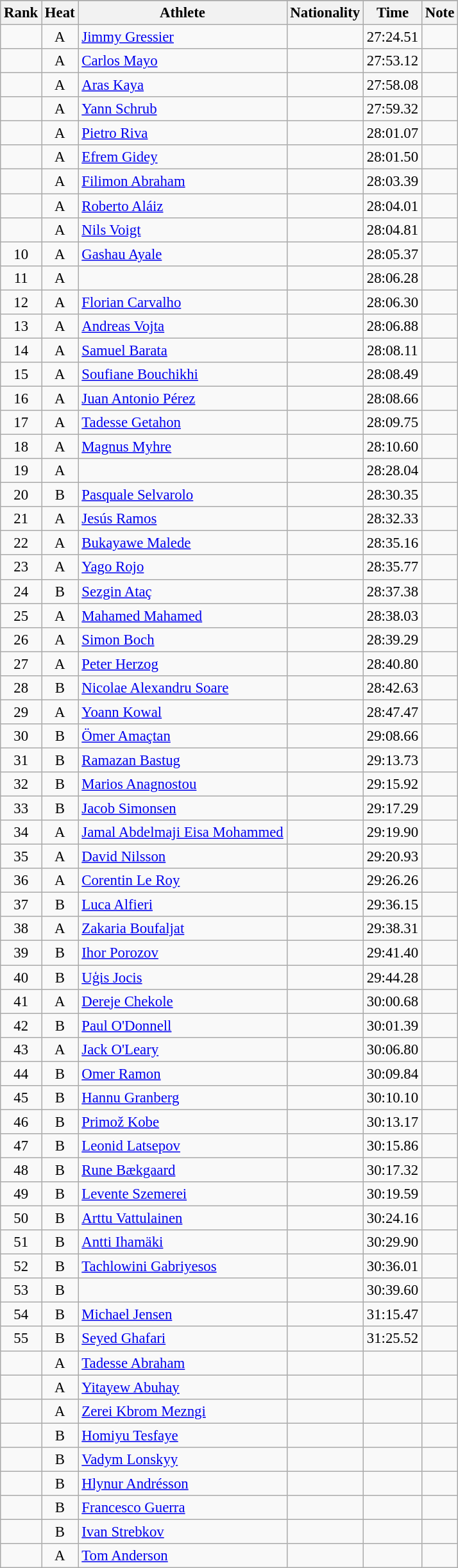<table class="wikitable sortable" style=" text-align:center; font-size:95%;">
<tr>
</tr>
<tr>
<th>Rank</th>
<th>Heat</th>
<th>Athlete</th>
<th>Nationality</th>
<th>Time</th>
<th>Note</th>
</tr>
<tr>
<td></td>
<td>A</td>
<td align=left><a href='#'>Jimmy Gressier</a></td>
<td align=left></td>
<td>27:24.51</td>
<td></td>
</tr>
<tr>
<td></td>
<td>A</td>
<td align=left><a href='#'>Carlos Mayo</a></td>
<td align=left></td>
<td>27:53.12</td>
<td></td>
</tr>
<tr>
<td></td>
<td>A</td>
<td align=left><a href='#'>Aras Kaya</a></td>
<td align=left></td>
<td>27:58.08</td>
<td></td>
</tr>
<tr>
<td></td>
<td>A</td>
<td align=left><a href='#'>Yann Schrub</a></td>
<td align=left></td>
<td>27:59.32</td>
<td></td>
</tr>
<tr>
<td></td>
<td>A</td>
<td align=left><a href='#'>Pietro Riva</a></td>
<td align=left></td>
<td>28:01.07</td>
<td></td>
</tr>
<tr>
<td></td>
<td>A</td>
<td align=left><a href='#'>Efrem Gidey</a></td>
<td align=left></td>
<td>28:01.50</td>
<td></td>
</tr>
<tr>
<td></td>
<td>A</td>
<td align=left><a href='#'>Filimon Abraham</a></td>
<td align=left></td>
<td>28:03.39</td>
<td></td>
</tr>
<tr>
<td></td>
<td>A</td>
<td align=left><a href='#'>Roberto Aláiz</a></td>
<td align=left></td>
<td>28:04.01</td>
<td></td>
</tr>
<tr>
<td></td>
<td>A</td>
<td align=left><a href='#'>Nils Voigt</a></td>
<td align=left></td>
<td>28:04.81</td>
<td></td>
</tr>
<tr>
<td>10</td>
<td>A</td>
<td align=left><a href='#'>Gashau Ayale</a></td>
<td align=left></td>
<td>28:05.37</td>
<td></td>
</tr>
<tr>
<td>11</td>
<td>A</td>
<td align=left></td>
<td align=left></td>
<td>28:06.28</td>
<td></td>
</tr>
<tr>
<td>12</td>
<td>A</td>
<td align=left><a href='#'>Florian Carvalho</a></td>
<td align=left></td>
<td>28:06.30</td>
<td></td>
</tr>
<tr>
<td>13</td>
<td>A</td>
<td align=left><a href='#'>Andreas Vojta</a></td>
<td align=left></td>
<td>28:06.88</td>
<td></td>
</tr>
<tr>
<td>14</td>
<td>A</td>
<td align=left><a href='#'>Samuel Barata</a></td>
<td align=left></td>
<td>28:08.11</td>
<td></td>
</tr>
<tr>
<td>15</td>
<td>A</td>
<td align=left><a href='#'>Soufiane Bouchikhi</a></td>
<td align=left></td>
<td>28:08.49</td>
<td></td>
</tr>
<tr>
<td>16</td>
<td>A</td>
<td align=left><a href='#'>Juan Antonio Pérez</a></td>
<td align=left></td>
<td>28:08.66</td>
<td></td>
</tr>
<tr>
<td>17</td>
<td>A</td>
<td align=left><a href='#'>Tadesse Getahon</a></td>
<td align=left></td>
<td>28:09.75</td>
<td></td>
</tr>
<tr>
<td>18</td>
<td>A</td>
<td align=left><a href='#'>Magnus Myhre</a></td>
<td align=left></td>
<td>28:10.60</td>
<td></td>
</tr>
<tr>
<td>19</td>
<td>A</td>
<td align=left></td>
<td align=left></td>
<td>28:28.04</td>
<td></td>
</tr>
<tr>
<td>20</td>
<td>B</td>
<td align=left><a href='#'>Pasquale Selvarolo</a></td>
<td align=left></td>
<td>28:30.35</td>
<td></td>
</tr>
<tr>
<td>21</td>
<td>A</td>
<td align=left><a href='#'>Jesús Ramos</a></td>
<td align=left></td>
<td>28:32.33</td>
<td></td>
</tr>
<tr>
<td>22</td>
<td>A</td>
<td align=left><a href='#'>Bukayawe Malede</a></td>
<td align=left></td>
<td>28:35.16</td>
<td></td>
</tr>
<tr>
<td>23</td>
<td>A</td>
<td align=left><a href='#'>Yago Rojo</a></td>
<td align=left></td>
<td>28:35.77</td>
<td></td>
</tr>
<tr>
<td>24</td>
<td>B</td>
<td align=left><a href='#'>Sezgin Ataç</a></td>
<td align=left></td>
<td>28:37.38</td>
<td></td>
</tr>
<tr>
<td>25</td>
<td>A</td>
<td align=left><a href='#'>Mahamed Mahamed</a></td>
<td align=left></td>
<td>28:38.03</td>
<td></td>
</tr>
<tr>
<td>26</td>
<td>A</td>
<td align=left><a href='#'>Simon Boch</a></td>
<td align=left></td>
<td>28:39.29</td>
<td></td>
</tr>
<tr>
<td>27</td>
<td>A</td>
<td align=left><a href='#'>Peter Herzog</a></td>
<td align=left></td>
<td>28:40.80</td>
<td></td>
</tr>
<tr>
<td>28</td>
<td>B</td>
<td align=left><a href='#'>Nicolae Alexandru Soare</a></td>
<td align=left></td>
<td>28:42.63</td>
<td></td>
</tr>
<tr>
<td>29</td>
<td>A</td>
<td align=left><a href='#'>Yoann Kowal</a></td>
<td align=left></td>
<td>28:47.47</td>
<td></td>
</tr>
<tr>
<td>30</td>
<td>B</td>
<td align=left><a href='#'>Ömer Amaçtan</a></td>
<td align=left></td>
<td>29:08.66</td>
<td></td>
</tr>
<tr>
<td>31</td>
<td>B</td>
<td align=left><a href='#'>Ramazan Bastug</a></td>
<td align=left></td>
<td>29:13.73</td>
<td></td>
</tr>
<tr>
<td>32</td>
<td>B</td>
<td align=left><a href='#'>Marios Anagnostou</a></td>
<td align=left></td>
<td>29:15.92</td>
<td></td>
</tr>
<tr>
<td>33</td>
<td>B</td>
<td align=left><a href='#'>Jacob Simonsen</a></td>
<td align=left></td>
<td>29:17.29</td>
<td></td>
</tr>
<tr>
<td>34</td>
<td>A</td>
<td align=left><a href='#'>Jamal Abdelmaji Eisa Mohammed</a></td>
<td align=left></td>
<td>29:19.90</td>
<td></td>
</tr>
<tr>
<td>35</td>
<td>A</td>
<td align=left><a href='#'>David Nilsson</a></td>
<td align=left></td>
<td>29:20.93</td>
<td></td>
</tr>
<tr>
<td>36</td>
<td>A</td>
<td align=left><a href='#'>Corentin Le Roy</a></td>
<td align=left></td>
<td>29:26.26</td>
<td></td>
</tr>
<tr>
<td>37</td>
<td>B</td>
<td align=left><a href='#'>Luca Alfieri</a></td>
<td align=left></td>
<td>29:36.15</td>
<td></td>
</tr>
<tr>
<td>38</td>
<td>A</td>
<td align=left><a href='#'>Zakaria Boufaljat</a></td>
<td align=left></td>
<td>29:38.31</td>
<td></td>
</tr>
<tr>
<td>39</td>
<td>B</td>
<td align=left><a href='#'>Ihor Porozov</a></td>
<td align=left></td>
<td>29:41.40</td>
<td></td>
</tr>
<tr>
<td>40</td>
<td>B</td>
<td align=left><a href='#'>Uģis Jocis</a></td>
<td align=left></td>
<td>29:44.28</td>
<td></td>
</tr>
<tr>
<td>41</td>
<td>A</td>
<td align=left><a href='#'>Dereje Chekole</a></td>
<td align=left></td>
<td>30:00.68</td>
<td></td>
</tr>
<tr>
<td>42</td>
<td>B</td>
<td align=left><a href='#'>Paul O'Donnell</a></td>
<td align=left></td>
<td>30:01.39</td>
<td></td>
</tr>
<tr>
<td>43</td>
<td>A</td>
<td align=left><a href='#'>Jack O'Leary</a></td>
<td align=left></td>
<td>30:06.80</td>
<td></td>
</tr>
<tr>
<td>44</td>
<td>B</td>
<td align=left><a href='#'>Omer Ramon</a></td>
<td align=left></td>
<td>30:09.84</td>
<td></td>
</tr>
<tr>
<td>45</td>
<td>B</td>
<td align=left><a href='#'>Hannu Granberg</a></td>
<td align=left></td>
<td>30:10.10</td>
<td></td>
</tr>
<tr>
<td>46</td>
<td>B</td>
<td align=left><a href='#'>Primož Kobe</a></td>
<td align=left></td>
<td>30:13.17</td>
<td></td>
</tr>
<tr>
<td>47</td>
<td>B</td>
<td align=left><a href='#'>Leonid Latsepov</a></td>
<td align=left></td>
<td>30:15.86</td>
<td></td>
</tr>
<tr>
<td>48</td>
<td>B</td>
<td align=left><a href='#'>Rune Bækgaard</a></td>
<td align=left></td>
<td>30:17.32</td>
<td></td>
</tr>
<tr>
<td>49</td>
<td>B</td>
<td align=left><a href='#'>Levente Szemerei</a></td>
<td align=left></td>
<td>30:19.59</td>
<td></td>
</tr>
<tr>
<td>50</td>
<td>B</td>
<td align=left><a href='#'>Arttu Vattulainen</a></td>
<td align=left></td>
<td>30:24.16</td>
<td></td>
</tr>
<tr>
<td>51</td>
<td>B</td>
<td align=left><a href='#'>Antti Ihamäki</a></td>
<td align=left></td>
<td>30:29.90</td>
<td></td>
</tr>
<tr>
<td>52</td>
<td>B</td>
<td align=left><a href='#'>Tachlowini Gabriyesos</a></td>
<td align=left></td>
<td>30:36.01</td>
<td></td>
</tr>
<tr>
<td>53</td>
<td>B</td>
<td align=left></td>
<td align=left></td>
<td>30:39.60</td>
<td></td>
</tr>
<tr>
<td>54</td>
<td>B</td>
<td align=left><a href='#'>Michael Jensen</a></td>
<td align=left></td>
<td>31:15.47</td>
<td></td>
</tr>
<tr>
<td>55</td>
<td>B</td>
<td align=left><a href='#'>Seyed Ghafari</a></td>
<td align=left></td>
<td>31:25.52</td>
<td></td>
</tr>
<tr>
<td></td>
<td>A</td>
<td align=left><a href='#'>Tadesse Abraham</a></td>
<td align=left></td>
<td></td>
<td></td>
</tr>
<tr>
<td></td>
<td>A</td>
<td align=left><a href='#'>Yitayew Abuhay</a></td>
<td align=left></td>
<td></td>
<td></td>
</tr>
<tr>
<td></td>
<td>A</td>
<td align=left><a href='#'>Zerei Kbrom Mezngi</a></td>
<td align=left></td>
<td></td>
<td></td>
</tr>
<tr>
<td></td>
<td>B</td>
<td align=left><a href='#'>Homiyu Tesfaye</a></td>
<td align=left></td>
<td></td>
<td></td>
</tr>
<tr>
<td></td>
<td>B</td>
<td align=left><a href='#'>Vadym Lonskyy</a></td>
<td align=left></td>
<td></td>
<td></td>
</tr>
<tr>
<td></td>
<td>B</td>
<td align=left><a href='#'>Hlynur Andrésson</a></td>
<td align=left></td>
<td></td>
<td></td>
</tr>
<tr>
<td></td>
<td>B</td>
<td align=left><a href='#'>Francesco Guerra</a></td>
<td align=left></td>
<td></td>
<td></td>
</tr>
<tr>
<td></td>
<td>B</td>
<td align=left><a href='#'>Ivan Strebkov</a></td>
<td align=left></td>
<td></td>
<td></td>
</tr>
<tr>
<td></td>
<td>A</td>
<td align=left><a href='#'>Tom Anderson</a></td>
<td align=left></td>
<td></td>
<td></td>
</tr>
</table>
